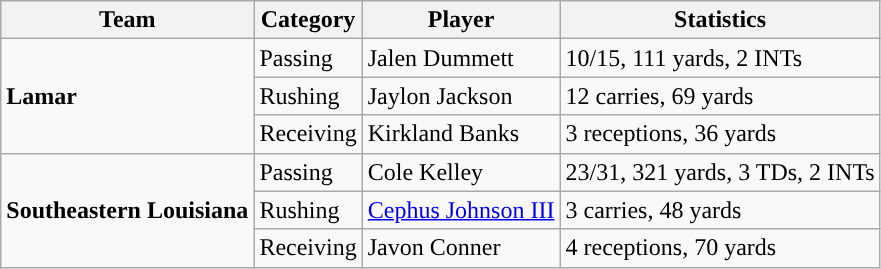<table class="wikitable" style="float: left;">
<tr>
<th>Team</th>
<th>Category</th>
<th>Player</th>
<th>Statistics</th>
</tr>
<tr>
<td rowspan=3><strong>Lamar</strong></td>
<td>Passing</td>
<td>Jalen Dummett</td>
<td>10/15, 111 yards, 2 INTs</td>
</tr>
<tr>
<td>Rushing</td>
<td>Jaylon Jackson</td>
<td>12 carries, 69 yards</td>
</tr>
<tr>
<td>Receiving</td>
<td>Kirkland Banks</td>
<td>3 receptions, 36 yards</td>
</tr>
<tr>
<td rowspan=3><strong>Southeastern Louisiana</strong></td>
<td>Passing</td>
<td>Cole Kelley</td>
<td>23/31, 321 yards, 3 TDs, 2 INTs</td>
</tr>
<tr>
<td>Rushing</td>
<td><a href='#'>Cephus Johnson III</a></td>
<td>3 carries, 48 yards</td>
</tr>
<tr>
<td>Receiving</td>
<td>Javon Conner</td>
<td>4 receptions, 70 yards</td>
</tr>
</table>
